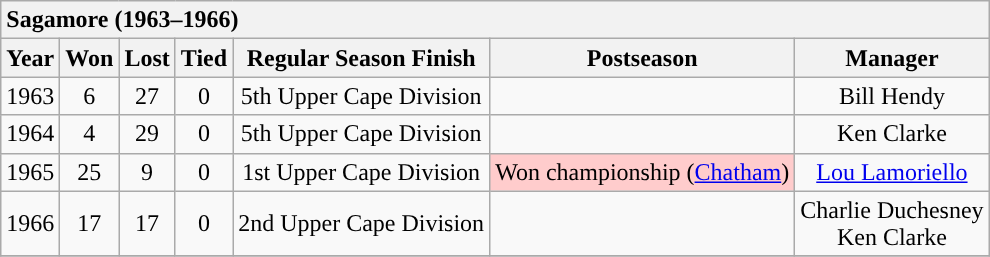<table class="wikitable" style="text-align:center">
<tr>
<th style="text-align:left" colspan="7"><strong><span>Sagamore (1963–1966)</span></strong></th>
</tr>
<tr>
<th>Year</th>
<th>Won</th>
<th>Lost</th>
<th>Tied</th>
<th>Regular Season Finish</th>
<th>Postseason</th>
<th>Manager</th>
</tr>
<tr>
<td>1963</td>
<td>6</td>
<td>27</td>
<td>0</td>
<td>5th Upper Cape Division</td>
<td></td>
<td>Bill Hendy</td>
</tr>
<tr>
<td>1964</td>
<td>4</td>
<td>29</td>
<td>0</td>
<td>5th Upper Cape Division</td>
<td></td>
<td>Ken Clarke</td>
</tr>
<tr>
<td>1965</td>
<td>25</td>
<td>9</td>
<td>0</td>
<td>1st Upper Cape Division</td>
<td style="text-align:left" bgcolor=#ffcccc>Won championship (<a href='#'>Chatham</a>)</td>
<td><a href='#'>Lou Lamoriello</a></td>
</tr>
<tr>
<td>1966</td>
<td>17</td>
<td>17</td>
<td>0</td>
<td>2nd Upper Cape Division</td>
<td></td>
<td>Charlie Duchesney<br>Ken Clarke</td>
</tr>
<tr>
</tr>
</table>
